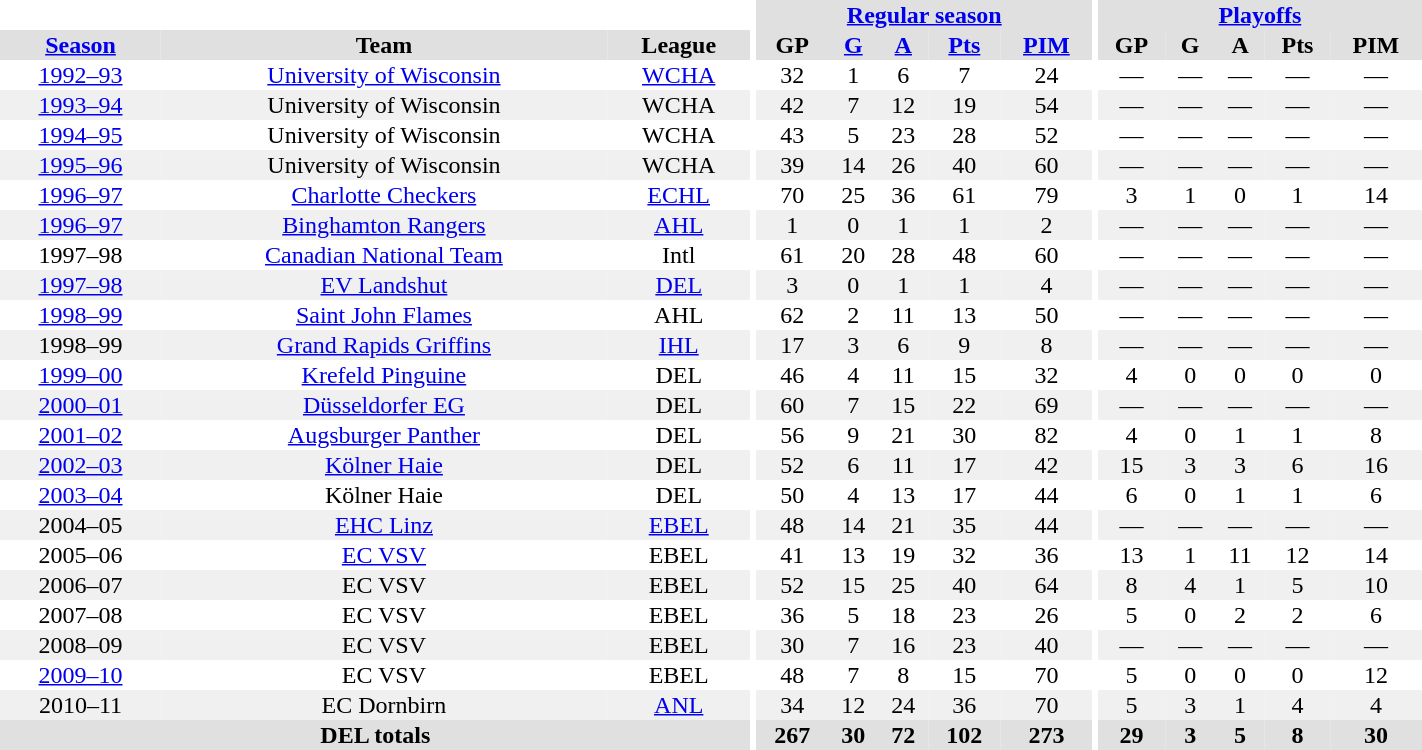<table border="0" cellpadding="1" cellspacing="0" style="text-align:center; width:75%">
<tr bgcolor="#e0e0e0">
<th colspan="3" bgcolor="#ffffff"></th>
<th rowspan="99" bgcolor="#ffffff"></th>
<th colspan="5"><a href='#'>Regular season</a></th>
<th rowspan="99" bgcolor="#ffffff"></th>
<th colspan="5"><a href='#'>Playoffs</a></th>
</tr>
<tr bgcolor="#e0e0e0">
<th><a href='#'>Season</a></th>
<th>Team</th>
<th>League</th>
<th>GP</th>
<th><a href='#'>G</a></th>
<th><a href='#'>A</a></th>
<th><a href='#'>Pts</a></th>
<th><a href='#'>PIM</a></th>
<th>GP</th>
<th>G</th>
<th>A</th>
<th>Pts</th>
<th>PIM</th>
</tr>
<tr ALIGN="center">
<td><a href='#'>1992–93</a></td>
<td><a href='#'>University of Wisconsin</a></td>
<td><a href='#'>WCHA</a></td>
<td>32</td>
<td>1</td>
<td>6</td>
<td>7</td>
<td>24</td>
<td>—</td>
<td>—</td>
<td>—</td>
<td>—</td>
<td>—</td>
</tr>
<tr ALIGN="center" bgcolor="#f0f0f0">
<td><a href='#'>1993–94</a></td>
<td>University of Wisconsin</td>
<td>WCHA</td>
<td>42</td>
<td>7</td>
<td>12</td>
<td>19</td>
<td>54</td>
<td>—</td>
<td>—</td>
<td>—</td>
<td>—</td>
<td>—</td>
</tr>
<tr ALIGN="center">
<td><a href='#'>1994–95</a></td>
<td>University of Wisconsin</td>
<td>WCHA</td>
<td>43</td>
<td>5</td>
<td>23</td>
<td>28</td>
<td>52</td>
<td>—</td>
<td>—</td>
<td>—</td>
<td>—</td>
<td>—</td>
</tr>
<tr ALIGN="center" bgcolor="#f0f0f0">
<td><a href='#'>1995–96</a></td>
<td>University of Wisconsin</td>
<td>WCHA</td>
<td>39</td>
<td>14</td>
<td>26</td>
<td>40</td>
<td>60</td>
<td>—</td>
<td>—</td>
<td>—</td>
<td>—</td>
<td>—</td>
</tr>
<tr ALIGN="center">
<td><a href='#'>1996–97</a></td>
<td><a href='#'>Charlotte Checkers</a></td>
<td><a href='#'>ECHL</a></td>
<td>70</td>
<td>25</td>
<td>36</td>
<td>61</td>
<td>79</td>
<td>3</td>
<td>1</td>
<td>0</td>
<td>1</td>
<td>14</td>
</tr>
<tr ALIGN="center" bgcolor="#f0f0f0">
<td><a href='#'>1996–97</a></td>
<td><a href='#'>Binghamton Rangers</a></td>
<td><a href='#'>AHL</a></td>
<td>1</td>
<td>0</td>
<td>1</td>
<td>1</td>
<td>2</td>
<td>—</td>
<td>—</td>
<td>—</td>
<td>—</td>
<td>—</td>
</tr>
<tr ALIGN="center">
<td>1997–98</td>
<td><a href='#'>Canadian National Team</a></td>
<td>Intl</td>
<td>61</td>
<td>20</td>
<td>28</td>
<td>48</td>
<td>60</td>
<td>—</td>
<td>—</td>
<td>—</td>
<td>—</td>
<td>—</td>
</tr>
<tr ALIGN="center" bgcolor="#f0f0f0">
<td><a href='#'>1997–98</a></td>
<td><a href='#'>EV Landshut</a></td>
<td><a href='#'>DEL</a></td>
<td>3</td>
<td>0</td>
<td>1</td>
<td>1</td>
<td>4</td>
<td>—</td>
<td>—</td>
<td>—</td>
<td>—</td>
<td>—</td>
</tr>
<tr ALIGN="center">
<td><a href='#'>1998–99</a></td>
<td><a href='#'>Saint John Flames</a></td>
<td>AHL</td>
<td>62</td>
<td>2</td>
<td>11</td>
<td>13</td>
<td>50</td>
<td>—</td>
<td>—</td>
<td>—</td>
<td>—</td>
<td>—</td>
</tr>
<tr ALIGN="center" bgcolor="#f0f0f0">
<td>1998–99</td>
<td><a href='#'>Grand Rapids Griffins</a></td>
<td><a href='#'>IHL</a></td>
<td>17</td>
<td>3</td>
<td>6</td>
<td>9</td>
<td>8</td>
<td>—</td>
<td>—</td>
<td>—</td>
<td>—</td>
<td>—</td>
</tr>
<tr ALIGN="center">
<td><a href='#'>1999–00</a></td>
<td><a href='#'>Krefeld Pinguine</a></td>
<td>DEL</td>
<td>46</td>
<td>4</td>
<td>11</td>
<td>15</td>
<td>32</td>
<td>4</td>
<td>0</td>
<td>0</td>
<td>0</td>
<td>0</td>
</tr>
<tr ALIGN="center" bgcolor="#f0f0f0">
<td><a href='#'>2000–01</a></td>
<td><a href='#'>Düsseldorfer EG</a></td>
<td>DEL</td>
<td>60</td>
<td>7</td>
<td>15</td>
<td>22</td>
<td>69</td>
<td>—</td>
<td>—</td>
<td>—</td>
<td>—</td>
<td>—</td>
</tr>
<tr ALIGN="center">
<td><a href='#'>2001–02</a></td>
<td><a href='#'>Augsburger Panther</a></td>
<td>DEL</td>
<td>56</td>
<td>9</td>
<td>21</td>
<td>30</td>
<td>82</td>
<td>4</td>
<td>0</td>
<td>1</td>
<td>1</td>
<td>8</td>
</tr>
<tr ALIGN="center" bgcolor="#f0f0f0">
<td><a href='#'>2002–03</a></td>
<td><a href='#'>Kölner Haie</a></td>
<td>DEL</td>
<td>52</td>
<td>6</td>
<td>11</td>
<td>17</td>
<td>42</td>
<td>15</td>
<td>3</td>
<td>3</td>
<td>6</td>
<td>16</td>
</tr>
<tr ALIGN="center">
<td><a href='#'>2003–04</a></td>
<td>Kölner Haie</td>
<td>DEL</td>
<td>50</td>
<td>4</td>
<td>13</td>
<td>17</td>
<td>44</td>
<td>6</td>
<td>0</td>
<td>1</td>
<td>1</td>
<td>6</td>
</tr>
<tr ALIGN="center" bgcolor="#f0f0f0">
<td>2004–05</td>
<td><a href='#'>EHC Linz</a></td>
<td><a href='#'>EBEL</a></td>
<td>48</td>
<td>14</td>
<td>21</td>
<td>35</td>
<td>44</td>
<td>—</td>
<td>—</td>
<td>—</td>
<td>—</td>
<td>—</td>
</tr>
<tr ALIGN="center">
<td>2005–06</td>
<td><a href='#'>EC VSV</a></td>
<td>EBEL</td>
<td>41</td>
<td>13</td>
<td>19</td>
<td>32</td>
<td>36</td>
<td>13</td>
<td>1</td>
<td>11</td>
<td>12</td>
<td>14</td>
</tr>
<tr ALIGN="center" bgcolor="#f0f0f0">
<td>2006–07</td>
<td>EC VSV</td>
<td>EBEL</td>
<td>52</td>
<td>15</td>
<td>25</td>
<td>40</td>
<td>64</td>
<td>8</td>
<td>4</td>
<td>1</td>
<td>5</td>
<td>10</td>
</tr>
<tr ALIGN="center">
<td>2007–08</td>
<td>EC VSV</td>
<td>EBEL</td>
<td>36</td>
<td>5</td>
<td>18</td>
<td>23</td>
<td>26</td>
<td>5</td>
<td>0</td>
<td>2</td>
<td>2</td>
<td>6</td>
</tr>
<tr ALIGN="center" bgcolor="#f0f0f0">
<td>2008–09</td>
<td>EC VSV</td>
<td>EBEL</td>
<td>30</td>
<td>7</td>
<td>16</td>
<td>23</td>
<td>40</td>
<td>—</td>
<td>—</td>
<td>—</td>
<td>—</td>
<td>—</td>
</tr>
<tr ALIGN="center">
<td><a href='#'>2009–10</a></td>
<td>EC VSV</td>
<td>EBEL</td>
<td>48</td>
<td>7</td>
<td>8</td>
<td>15</td>
<td>70</td>
<td>5</td>
<td>0</td>
<td>0</td>
<td>0</td>
<td>12</td>
</tr>
<tr ALIGN="center" bgcolor="#f0f0f0">
<td>2010–11</td>
<td>EC Dornbirn</td>
<td><a href='#'>ANL</a></td>
<td>34</td>
<td>12</td>
<td>24</td>
<td>36</td>
<td>70</td>
<td>5</td>
<td>3</td>
<td>1</td>
<td>4</td>
<td>4</td>
</tr>
<tr bgcolor="#e0e0e0">
<th colspan="3">DEL totals</th>
<th>267</th>
<th>30</th>
<th>72</th>
<th>102</th>
<th>273</th>
<th>29</th>
<th>3</th>
<th>5</th>
<th>8</th>
<th>30</th>
</tr>
</table>
